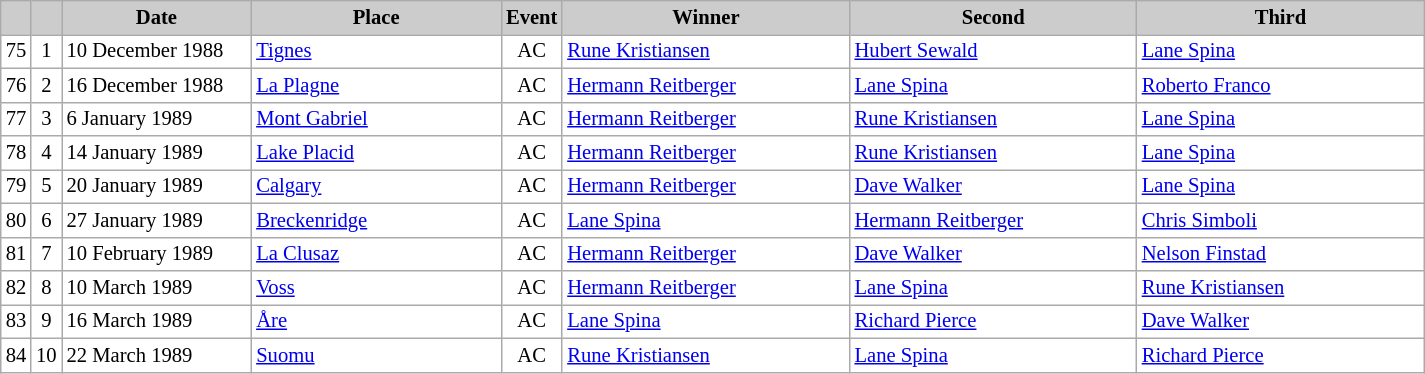<table class="wikitable plainrowheaders" style="background:#fff; font-size:86%; line-height:16px; border:grey solid 1px; border-collapse:collapse;">
<tr style="background:#ccc; text-align:center;">
<th scope="col" style="background:#ccc; width=20 px;"></th>
<th scope="col" style="background:#ccc; width=30 px;"></th>
<th scope="col" style="background:#ccc; width:120px;">Date</th>
<th scope="col" style="background:#ccc; width:160px;">Place</th>
<th scope="col" style="background:#ccc; width:15px;">Event</th>
<th scope="col" style="background:#ccc; width:185px;">Winner</th>
<th scope="col" style="background:#ccc; width:185px;">Second</th>
<th scope="col" style="background:#ccc; width:185px;">Third</th>
</tr>
<tr>
<td align=center>75</td>
<td align=center>1</td>
<td>10 December 1988</td>
<td> <a href='#'>Tignes</a></td>
<td align=center>AC</td>
<td> <a href='#'>Rune Kristiansen</a></td>
<td> <a href='#'>Hubert Sewald</a></td>
<td> <a href='#'>Lane Spina</a></td>
</tr>
<tr>
<td align=center>76</td>
<td align=center>2</td>
<td>16 December 1988</td>
<td> <a href='#'>La Plagne</a></td>
<td align=center>AC</td>
<td> <a href='#'>Hermann Reitberger</a></td>
<td> <a href='#'>Lane Spina</a></td>
<td> <a href='#'>Roberto Franco</a></td>
</tr>
<tr>
<td align=center>77</td>
<td align=center>3</td>
<td>6 January 1989</td>
<td> <a href='#'>Mont Gabriel</a></td>
<td align=center>AC</td>
<td> <a href='#'>Hermann Reitberger</a></td>
<td> <a href='#'>Rune Kristiansen</a></td>
<td> <a href='#'>Lane Spina</a></td>
</tr>
<tr>
<td align=center>78</td>
<td align=center>4</td>
<td>14 January 1989</td>
<td> <a href='#'>Lake Placid</a></td>
<td align=center>AC</td>
<td> <a href='#'>Hermann Reitberger</a></td>
<td> <a href='#'>Rune Kristiansen</a></td>
<td> <a href='#'>Lane Spina</a></td>
</tr>
<tr>
<td align=center>79</td>
<td align=center>5</td>
<td>20 January 1989</td>
<td> <a href='#'>Calgary</a></td>
<td align=center>AC</td>
<td> <a href='#'>Hermann Reitberger</a></td>
<td> <a href='#'>Dave Walker</a></td>
<td> <a href='#'>Lane Spina</a></td>
</tr>
<tr>
<td align=center>80</td>
<td align=center>6</td>
<td>27 January 1989</td>
<td> <a href='#'>Breckenridge</a></td>
<td align=center>AC</td>
<td> <a href='#'>Lane Spina</a></td>
<td> <a href='#'>Hermann Reitberger</a></td>
<td> <a href='#'>Chris Simboli</a></td>
</tr>
<tr>
<td align=center>81</td>
<td align=center>7</td>
<td>10 February 1989</td>
<td> <a href='#'>La Clusaz</a></td>
<td align=center>AC</td>
<td> <a href='#'>Hermann Reitberger</a></td>
<td> <a href='#'>Dave Walker</a></td>
<td> <a href='#'>Nelson Finstad</a></td>
</tr>
<tr>
<td align=center>82</td>
<td align=center>8</td>
<td>10 March 1989</td>
<td> <a href='#'>Voss</a></td>
<td align=center>AC</td>
<td> <a href='#'>Hermann Reitberger</a></td>
<td> <a href='#'>Lane Spina</a></td>
<td> <a href='#'>Rune Kristiansen</a></td>
</tr>
<tr>
<td align=center>83</td>
<td align=center>9</td>
<td>16 March 1989</td>
<td> <a href='#'>Åre</a></td>
<td align=center>AC</td>
<td> <a href='#'>Lane Spina</a></td>
<td> <a href='#'>Richard Pierce</a></td>
<td> <a href='#'>Dave Walker</a></td>
</tr>
<tr>
<td align=center>84</td>
<td align=center>10</td>
<td>22 March 1989</td>
<td> <a href='#'>Suomu</a></td>
<td align=center>AC</td>
<td> <a href='#'>Rune Kristiansen</a></td>
<td> <a href='#'>Lane Spina</a></td>
<td> <a href='#'>Richard Pierce</a></td>
</tr>
</table>
